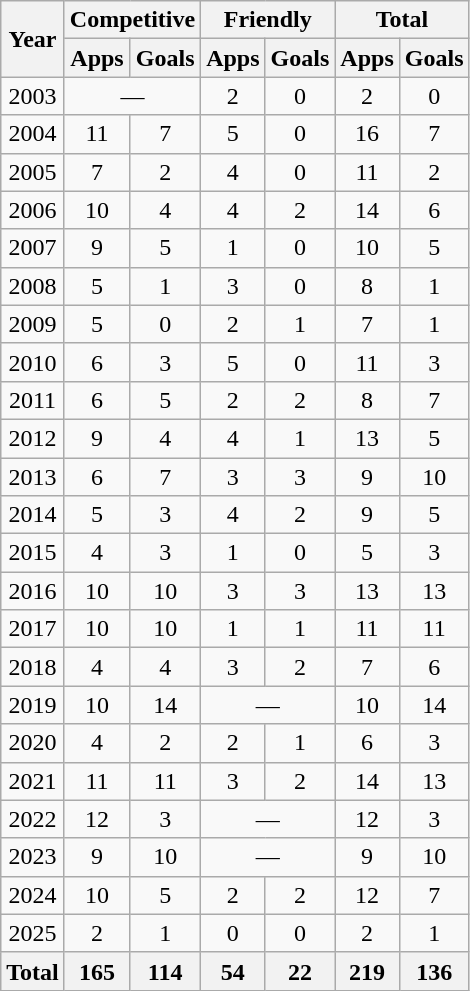<table class="wikitable" style="text-align:center">
<tr>
<th rowspan="2">Year</th>
<th colspan="2">Competitive</th>
<th colspan="2">Friendly</th>
<th colspan="2">Total</th>
</tr>
<tr>
<th>Apps</th>
<th>Goals</th>
<th>Apps</th>
<th>Goals</th>
<th>Apps</th>
<th>Goals</th>
</tr>
<tr>
<td>2003</td>
<td colspan="2">—</td>
<td>2</td>
<td>0</td>
<td>2</td>
<td>0</td>
</tr>
<tr>
<td>2004</td>
<td>11</td>
<td>7</td>
<td>5</td>
<td>0</td>
<td>16</td>
<td>7</td>
</tr>
<tr>
<td>2005</td>
<td>7</td>
<td>2</td>
<td>4</td>
<td>0</td>
<td>11</td>
<td>2</td>
</tr>
<tr>
<td>2006</td>
<td>10</td>
<td>4</td>
<td>4</td>
<td>2</td>
<td>14</td>
<td>6</td>
</tr>
<tr>
<td>2007</td>
<td>9</td>
<td>5</td>
<td>1</td>
<td>0</td>
<td>10</td>
<td>5</td>
</tr>
<tr>
<td>2008</td>
<td>5</td>
<td>1</td>
<td>3</td>
<td>0</td>
<td>8</td>
<td>1</td>
</tr>
<tr>
<td>2009</td>
<td>5</td>
<td>0</td>
<td>2</td>
<td>1</td>
<td>7</td>
<td>1</td>
</tr>
<tr>
<td>2010</td>
<td>6</td>
<td>3</td>
<td>5</td>
<td>0</td>
<td>11</td>
<td>3</td>
</tr>
<tr>
<td>2011</td>
<td>6</td>
<td>5</td>
<td>2</td>
<td>2</td>
<td>8</td>
<td>7</td>
</tr>
<tr>
<td>2012</td>
<td>9</td>
<td>4</td>
<td>4</td>
<td>1</td>
<td>13</td>
<td>5</td>
</tr>
<tr>
<td>2013</td>
<td>6</td>
<td>7</td>
<td>3</td>
<td>3</td>
<td>9</td>
<td>10</td>
</tr>
<tr>
<td>2014</td>
<td>5</td>
<td>3</td>
<td>4</td>
<td>2</td>
<td>9</td>
<td>5</td>
</tr>
<tr>
<td>2015</td>
<td>4</td>
<td>3</td>
<td>1</td>
<td>0</td>
<td>5</td>
<td>3</td>
</tr>
<tr>
<td>2016</td>
<td>10</td>
<td>10</td>
<td>3</td>
<td>3</td>
<td>13</td>
<td>13</td>
</tr>
<tr>
<td>2017</td>
<td>10</td>
<td>10</td>
<td>1</td>
<td>1</td>
<td>11</td>
<td>11</td>
</tr>
<tr>
<td>2018</td>
<td>4</td>
<td>4</td>
<td>3</td>
<td>2</td>
<td>7</td>
<td>6</td>
</tr>
<tr>
<td>2019</td>
<td>10</td>
<td>14</td>
<td colspan="2">—</td>
<td>10</td>
<td>14</td>
</tr>
<tr>
<td>2020</td>
<td>4</td>
<td>2</td>
<td>2</td>
<td>1</td>
<td>6</td>
<td>3</td>
</tr>
<tr>
<td>2021</td>
<td>11</td>
<td>11</td>
<td>3</td>
<td>2</td>
<td>14</td>
<td>13</td>
</tr>
<tr>
<td>2022</td>
<td>12</td>
<td>3</td>
<td colspan="2">—</td>
<td>12</td>
<td>3</td>
</tr>
<tr>
<td>2023</td>
<td>9</td>
<td>10</td>
<td colspan="2">—</td>
<td>9</td>
<td>10</td>
</tr>
<tr>
<td>2024</td>
<td>10</td>
<td>5</td>
<td>2</td>
<td>2</td>
<td>12</td>
<td>7</td>
</tr>
<tr>
<td>2025</td>
<td>2</td>
<td>1</td>
<td>0</td>
<td>0</td>
<td>2</td>
<td>1</td>
</tr>
<tr>
<th>Total</th>
<th>165</th>
<th>114</th>
<th>54</th>
<th>22</th>
<th>219</th>
<th>136</th>
</tr>
</table>
